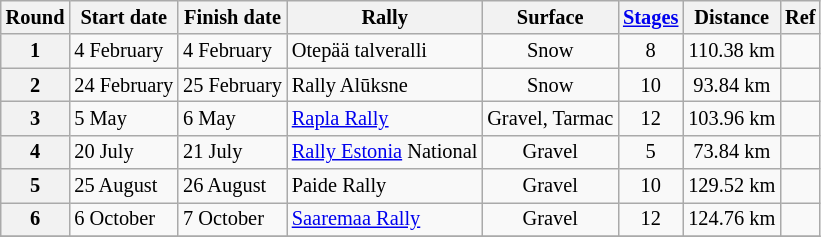<table class="wikitable" style="font-size: 85%">
<tr>
<th>Round</th>
<th>Start date</th>
<th>Finish date</th>
<th>Rally</th>
<th>Surface</th>
<th><a href='#'>Stages</a></th>
<th>Distance</th>
<th>Ref</th>
</tr>
<tr>
<th>1</th>
<td>4 February</td>
<td>4 February</td>
<td> Otepää talveralli</td>
<td align="center">Snow</td>
<td align="center">8</td>
<td align="center">110.38 km</td>
<td></td>
</tr>
<tr>
<th>2</th>
<td>24 February</td>
<td>25 February</td>
<td nowrap=""> Rally Alūksne</td>
<td align="center">Snow</td>
<td align="center">10</td>
<td align="center">93.84 km</td>
<td></td>
</tr>
<tr>
<th>3</th>
<td>5 May</td>
<td>6 May</td>
<td> <a href='#'>Rapla Rally</a></td>
<td align="center">Gravel, Tarmac</td>
<td align="center">12</td>
<td align="center">103.96 km</td>
<td></td>
</tr>
<tr>
<th>4</th>
<td>20 July</td>
<td>21 July</td>
<td> <a href='#'>Rally Estonia</a> National</td>
<td align="center">Gravel</td>
<td align="center">5</td>
<td align="center">73.84 km</td>
<td></td>
</tr>
<tr>
<th>5</th>
<td>25 August</td>
<td>26 August</td>
<td> Paide Rally</td>
<td align="center">Gravel</td>
<td align="center">10</td>
<td align="center">129.52 km</td>
<td></td>
</tr>
<tr>
<th>6</th>
<td>6 October</td>
<td>7 October</td>
<td> <a href='#'>Saaremaa Rally</a></td>
<td align="center">Gravel</td>
<td align="center">12</td>
<td align="center">124.76 km</td>
<td></td>
</tr>
<tr>
</tr>
</table>
